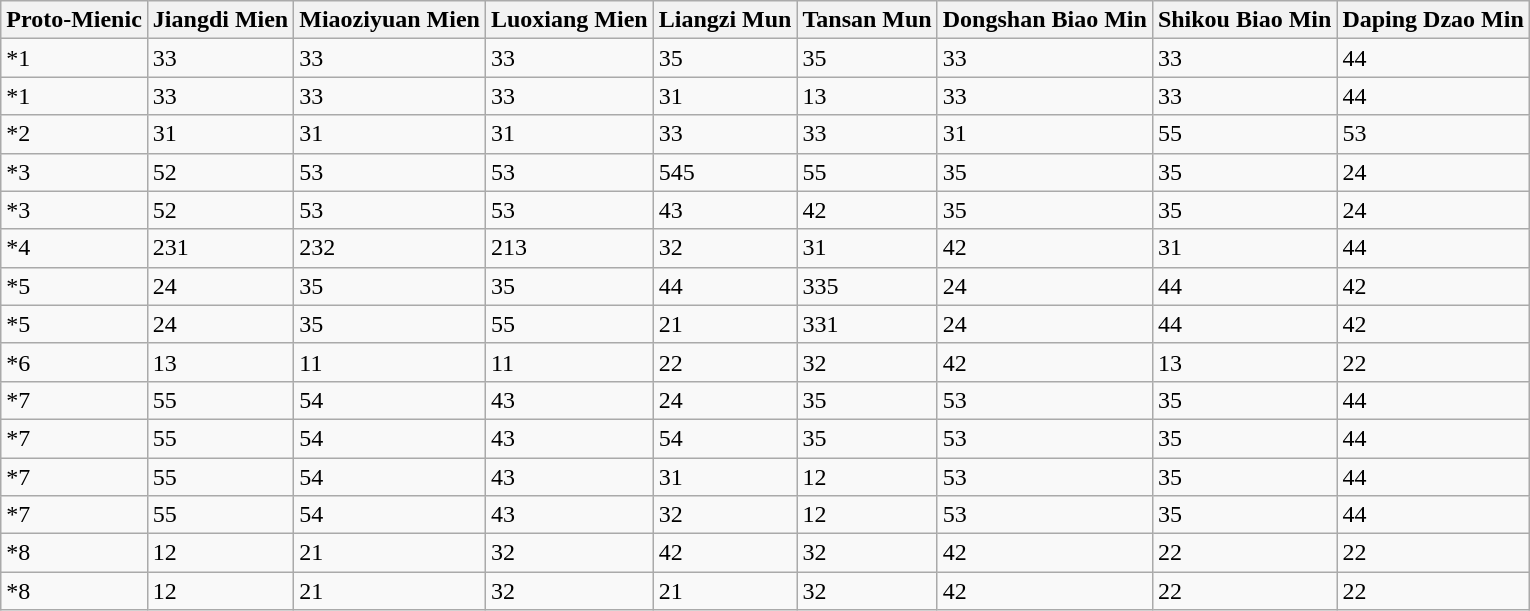<table class="wikitable sortable">
<tr>
<th>Proto-Mienic</th>
<th>Jiangdi Mien</th>
<th>Miaoziyuan Mien</th>
<th>Luoxiang Mien</th>
<th>Liangzi Mun</th>
<th>Tansan Mun</th>
<th>Dongshan Biao Min</th>
<th>Shikou Biao Min</th>
<th>Daping Dzao Min</th>
</tr>
<tr>
<td>*1</td>
<td>33</td>
<td>33</td>
<td>33</td>
<td>35</td>
<td>35</td>
<td>33</td>
<td>33</td>
<td>44</td>
</tr>
<tr>
<td>*1</td>
<td>33</td>
<td>33</td>
<td>33</td>
<td>31</td>
<td>13</td>
<td>33</td>
<td>33</td>
<td>44</td>
</tr>
<tr>
<td>*2</td>
<td>31</td>
<td>31</td>
<td>31</td>
<td>33</td>
<td>33</td>
<td>31</td>
<td>55</td>
<td>53</td>
</tr>
<tr>
<td>*3</td>
<td>52</td>
<td>53</td>
<td>53</td>
<td>545</td>
<td>55</td>
<td>35</td>
<td>35</td>
<td>24</td>
</tr>
<tr>
<td>*3</td>
<td>52</td>
<td>53</td>
<td>53</td>
<td>43</td>
<td>42</td>
<td>35</td>
<td>35</td>
<td>24</td>
</tr>
<tr>
<td>*4</td>
<td>231</td>
<td>232</td>
<td>213</td>
<td>32</td>
<td>31</td>
<td>42</td>
<td>31</td>
<td>44</td>
</tr>
<tr>
<td>*5</td>
<td>24</td>
<td>35</td>
<td>35</td>
<td>44</td>
<td>335</td>
<td>24</td>
<td>44</td>
<td>42</td>
</tr>
<tr>
<td>*5</td>
<td>24</td>
<td>35</td>
<td>55</td>
<td>21</td>
<td>331</td>
<td>24</td>
<td>44</td>
<td>42</td>
</tr>
<tr>
<td>*6</td>
<td>13</td>
<td>11</td>
<td>11</td>
<td>22</td>
<td>32</td>
<td>42</td>
<td>13</td>
<td>22</td>
</tr>
<tr>
<td>*7</td>
<td>55</td>
<td>54</td>
<td>43</td>
<td>24</td>
<td>35</td>
<td>53</td>
<td>35</td>
<td>44</td>
</tr>
<tr>
<td>*7</td>
<td>55</td>
<td>54</td>
<td>43</td>
<td>54</td>
<td>35</td>
<td>53</td>
<td>35</td>
<td>44</td>
</tr>
<tr>
<td>*7</td>
<td>55</td>
<td>54</td>
<td>43</td>
<td>31</td>
<td>12</td>
<td>53</td>
<td>35</td>
<td>44</td>
</tr>
<tr>
<td>*7</td>
<td>55</td>
<td>54</td>
<td>43</td>
<td>32</td>
<td>12</td>
<td>53</td>
<td>35</td>
<td>44</td>
</tr>
<tr>
<td>*8</td>
<td>12</td>
<td>21</td>
<td>32</td>
<td>42</td>
<td>32</td>
<td>42</td>
<td>22</td>
<td>22</td>
</tr>
<tr>
<td>*8</td>
<td>12</td>
<td>21</td>
<td>32</td>
<td>21</td>
<td>32</td>
<td>42</td>
<td>22</td>
<td>22</td>
</tr>
</table>
